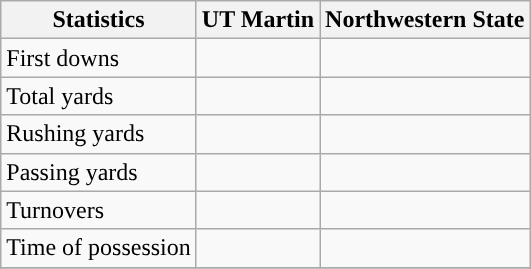<table class="wikitable">
<tr>
<th>Statistics</th>
<th>UT Martin</th>
<th>Northwestern State</th>
</tr>
<tr>
<td>First downs</td>
<td> </td>
<td> </td>
</tr>
<tr>
<td>Total yards</td>
<td> </td>
<td> </td>
</tr>
<tr>
<td>Rushing yards</td>
<td> </td>
<td> </td>
</tr>
<tr>
<td>Passing yards</td>
<td> </td>
<td> </td>
</tr>
<tr>
<td>Turnovers</td>
<td> </td>
<td> </td>
</tr>
<tr>
<td>Time of possession</td>
<td> </td>
<td> </td>
</tr>
<tr>
</tr>
</table>
